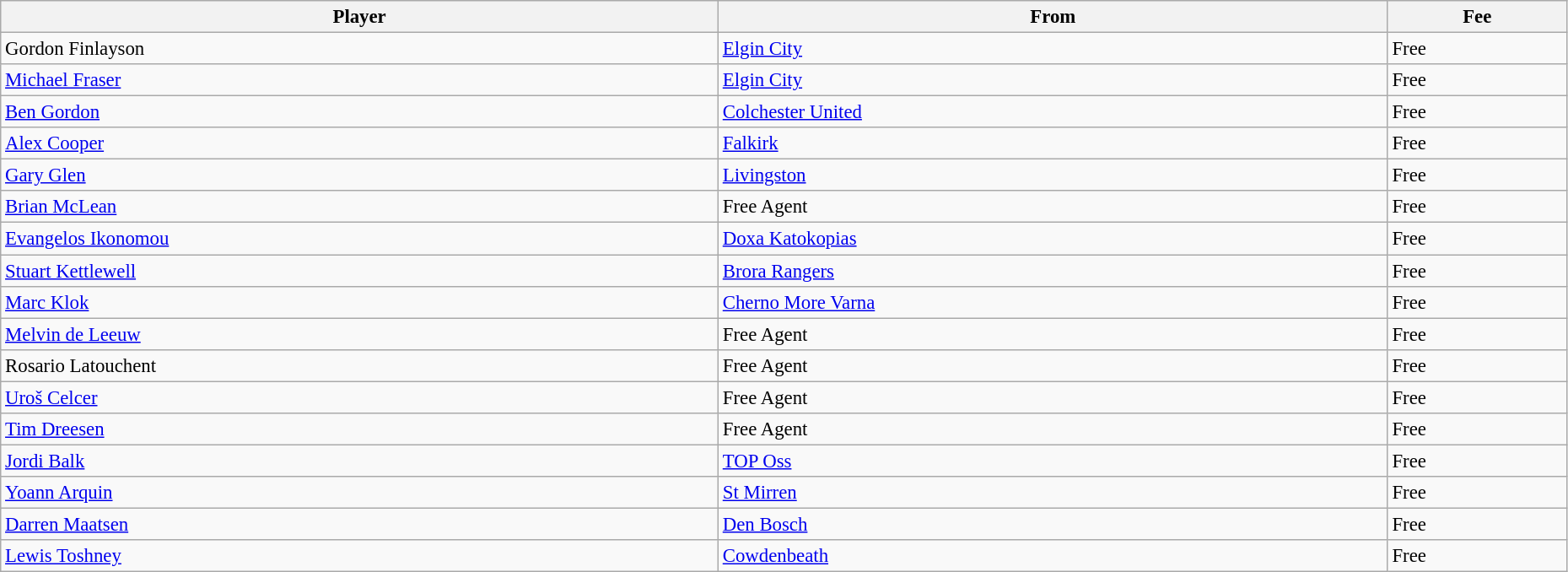<table class="wikitable" style="text-align:center; font-size:95%;width:98%; text-align:left">
<tr>
<th>Player</th>
<th>From</th>
<th>Fee</th>
</tr>
<tr>
<td> Gordon Finlayson</td>
<td> <a href='#'>Elgin City</a></td>
<td>Free</td>
</tr>
<tr>
<td> <a href='#'>Michael Fraser</a></td>
<td> <a href='#'>Elgin City</a></td>
<td>Free</td>
</tr>
<tr>
<td> <a href='#'>Ben Gordon</a></td>
<td> <a href='#'>Colchester United</a></td>
<td>Free</td>
</tr>
<tr>
<td> <a href='#'>Alex Cooper</a></td>
<td> <a href='#'>Falkirk</a></td>
<td>Free</td>
</tr>
<tr>
<td> <a href='#'>Gary Glen</a></td>
<td> <a href='#'>Livingston</a></td>
<td>Free</td>
</tr>
<tr>
<td> <a href='#'>Brian McLean</a></td>
<td>Free Agent</td>
<td>Free</td>
</tr>
<tr>
<td> <a href='#'>Evangelos Ikonomou</a></td>
<td> <a href='#'>Doxa Katokopias</a></td>
<td>Free</td>
</tr>
<tr>
<td> <a href='#'>Stuart Kettlewell</a></td>
<td> <a href='#'>Brora Rangers</a></td>
<td>Free</td>
</tr>
<tr>
<td> <a href='#'>Marc Klok</a></td>
<td> <a href='#'>Cherno More Varna</a></td>
<td>Free</td>
</tr>
<tr>
<td> <a href='#'>Melvin de Leeuw</a></td>
<td>Free Agent</td>
<td>Free</td>
</tr>
<tr>
<td> Rosario Latouchent</td>
<td>Free Agent</td>
<td>Free</td>
</tr>
<tr>
<td> <a href='#'>Uroš Celcer</a></td>
<td>Free Agent</td>
<td>Free</td>
</tr>
<tr>
<td> <a href='#'>Tim Dreesen</a></td>
<td>Free Agent</td>
<td>Free</td>
</tr>
<tr>
<td> <a href='#'>Jordi Balk</a></td>
<td> <a href='#'>TOP Oss</a></td>
<td>Free</td>
</tr>
<tr>
<td> <a href='#'>Yoann Arquin</a></td>
<td> <a href='#'>St Mirren</a></td>
<td>Free</td>
</tr>
<tr>
<td> <a href='#'>Darren Maatsen</a></td>
<td> <a href='#'>Den Bosch</a></td>
<td>Free</td>
</tr>
<tr>
<td> <a href='#'>Lewis Toshney</a></td>
<td> <a href='#'>Cowdenbeath</a></td>
<td>Free</td>
</tr>
</table>
